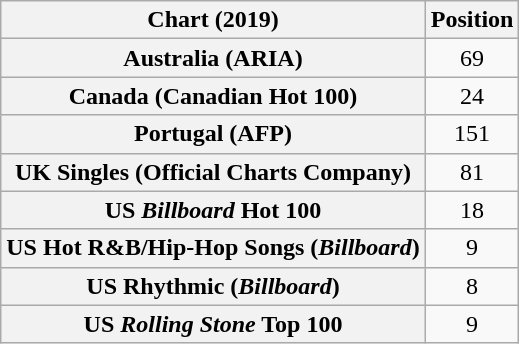<table class="wikitable sortable plainrowheaders" style="text-align:center">
<tr>
<th scope="col">Chart (2019)</th>
<th scope="col">Position</th>
</tr>
<tr>
<th scope="row">Australia (ARIA)</th>
<td>69</td>
</tr>
<tr>
<th scope="row">Canada (Canadian Hot 100)</th>
<td>24</td>
</tr>
<tr>
<th scope="row">Portugal (AFP)</th>
<td>151</td>
</tr>
<tr>
<th scope="row">UK Singles (Official Charts Company)</th>
<td>81</td>
</tr>
<tr>
<th scope="row">US <em>Billboard</em> Hot 100</th>
<td>18</td>
</tr>
<tr>
<th scope="row">US Hot R&B/Hip-Hop Songs (<em>Billboard</em>)</th>
<td>9</td>
</tr>
<tr>
<th scope="row">US Rhythmic (<em>Billboard</em>)</th>
<td>8</td>
</tr>
<tr>
<th scope="row">US <em>Rolling Stone</em> Top 100</th>
<td>9</td>
</tr>
</table>
